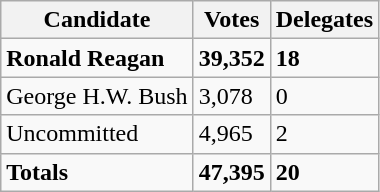<table class="wikitable">
<tr>
<th>Candidate</th>
<th>Votes</th>
<th>Delegates</th>
</tr>
<tr>
<td><strong>Ronald Reagan</strong></td>
<td><strong>39,352</strong></td>
<td><strong>18</strong></td>
</tr>
<tr>
<td>George H.W. Bush</td>
<td>3,078</td>
<td>0</td>
</tr>
<tr>
<td>Uncommitted</td>
<td>4,965</td>
<td>2</td>
</tr>
<tr>
<td><strong>Totals</strong></td>
<td><strong>47,395</strong></td>
<td><strong>20</strong></td>
</tr>
</table>
